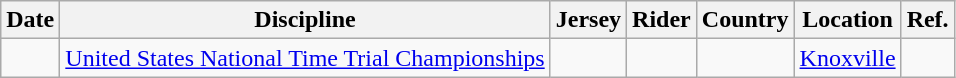<table class="wikitable sortable">
<tr>
<th>Date</th>
<th>Discipline</th>
<th>Jersey</th>
<th>Rider</th>
<th>Country</th>
<th>Location</th>
<th class="unsortable">Ref.</th>
</tr>
<tr>
<td></td>
<td><a href='#'>United States National Time Trial Championships</a></td>
<td align="center"></td>
<td></td>
<td></td>
<td><a href='#'>Knoxville</a></td>
<td align="center"></td>
</tr>
</table>
